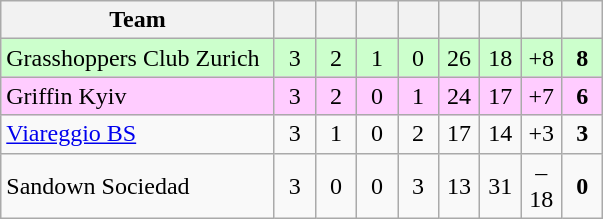<table class="wikitable" style="text-align: center;">
<tr>
<th width="175">Team</th>
<th width="20"></th>
<th width="20"></th>
<th width="20"></th>
<th width="20"></th>
<th width="20"></th>
<th width="20"></th>
<th width="20"></th>
<th width="20"></th>
</tr>
<tr style="background-color: #ccffcc;">
<td align=left> Grasshoppers Club Zurich</td>
<td>3</td>
<td>2</td>
<td>1</td>
<td>0</td>
<td>26</td>
<td>18</td>
<td>+8</td>
<td><strong>8</strong></td>
</tr>
<tr style="background-color: #ffccff;">
<td align=left> Griffin Kyiv</td>
<td>3</td>
<td>2</td>
<td>0</td>
<td>1</td>
<td>24</td>
<td>17</td>
<td>+7</td>
<td><strong>6</strong></td>
</tr>
<tr>
<td align=left> <a href='#'>Viareggio BS</a></td>
<td>3</td>
<td>1</td>
<td>0</td>
<td>2</td>
<td>17</td>
<td>14</td>
<td>+3</td>
<td><strong>3</strong></td>
</tr>
<tr>
<td align=left> Sandown Sociedad</td>
<td>3</td>
<td>0</td>
<td>0</td>
<td>3</td>
<td>13</td>
<td>31</td>
<td>–18</td>
<td><strong>0</strong></td>
</tr>
</table>
